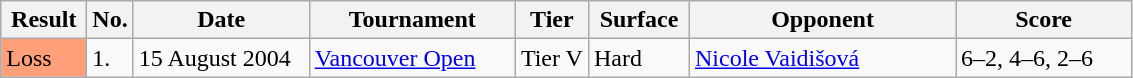<table class="sortable wikitable">
<tr style="background:#efefef;">
<th style="width:50px">Result</th>
<th style="width:20px">No.</th>
<th style="width:110px">Date</th>
<th style="width:130px">Tournament</th>
<th>Tier</th>
<th style="width:60px">Surface</th>
<th style="width:170px">Opponent</th>
<th style="width:110px" class="unsortable">Score</th>
</tr>
<tr>
<td style="background:#ffa07a;">Loss</td>
<td>1.</td>
<td>15 August 2004</td>
<td><a href='#'>Vancouver Open</a></td>
<td>Tier V</td>
<td>Hard</td>
<td> <a href='#'>Nicole Vaidišová</a></td>
<td>6–2, 4–6, 2–6</td>
</tr>
</table>
